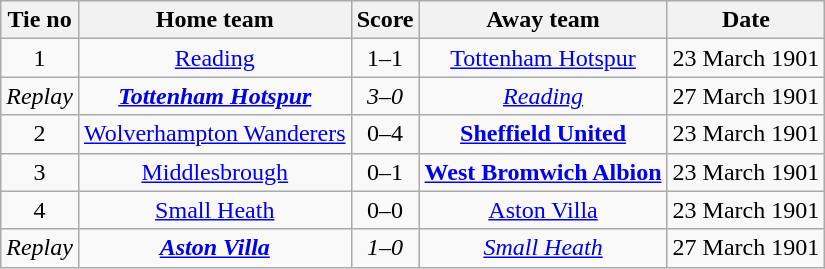<table class="wikitable" style="text-align: center">
<tr>
<th>Tie no</th>
<th>Home team</th>
<th>Score</th>
<th>Away team</th>
<th>Date</th>
</tr>
<tr>
<td>1</td>
<td><a href='#'>Reading</a></td>
<td>1–1</td>
<td><a href='#'>Tottenham Hotspur</a></td>
<td>23 March 1901</td>
</tr>
<tr>
<td><em>Replay</em></td>
<td><strong><em><a href='#'>Tottenham Hotspur</a></em></strong></td>
<td><em>3–0</em></td>
<td><em><a href='#'>Reading</a></em></td>
<td>27 March 1901</td>
</tr>
<tr>
<td>2</td>
<td><a href='#'>Wolverhampton Wanderers</a></td>
<td>0–4</td>
<td><strong><a href='#'>Sheffield United</a></strong></td>
<td>23 March 1901</td>
</tr>
<tr>
<td>3</td>
<td><a href='#'>Middlesbrough</a></td>
<td>0–1</td>
<td><strong><a href='#'>West Bromwich Albion</a></strong></td>
<td>23 March 1901</td>
</tr>
<tr>
<td>4</td>
<td><a href='#'>Small Heath</a></td>
<td>0–0</td>
<td><a href='#'>Aston Villa</a></td>
<td>23 March 1901</td>
</tr>
<tr>
<td><em>Replay</em></td>
<td><strong><em><a href='#'>Aston Villa</a></em></strong></td>
<td><em>1–0</em></td>
<td><em><a href='#'>Small Heath</a></em></td>
<td>27 March 1901</td>
</tr>
</table>
